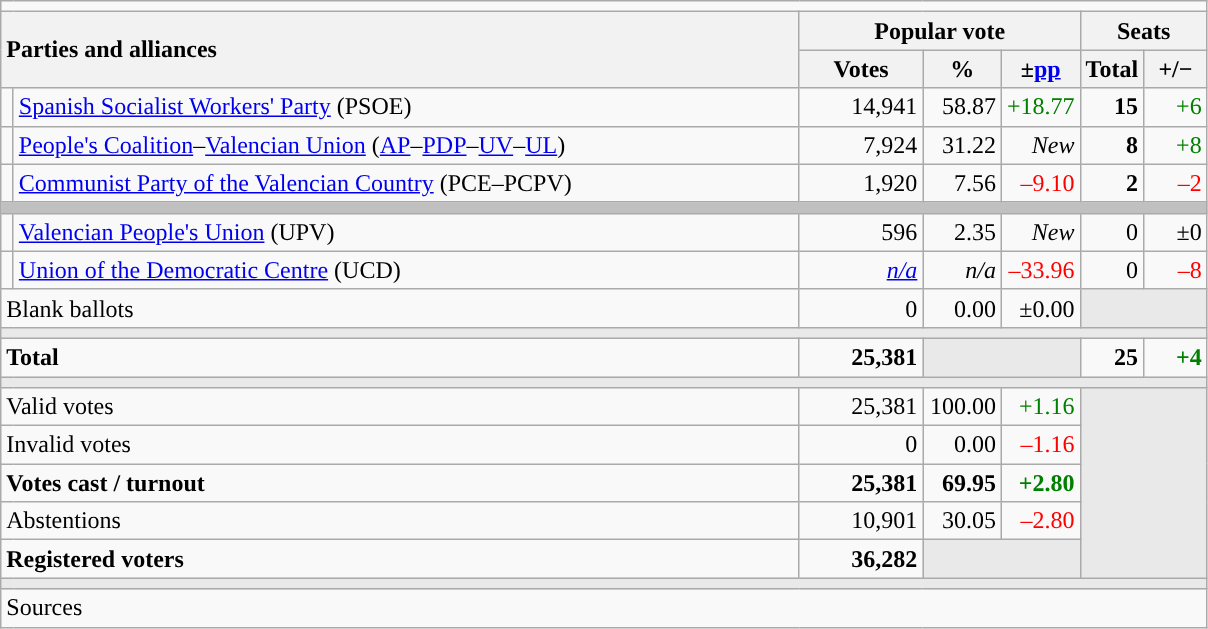<table class="wikitable" style="text-align:right;">
<tr>
<td colspan="7"></td>
</tr>
<tr>
<th style="text-align:left;" rowspan="2" colspan="2" width="525">Parties and alliances</th>
<th colspan="3">Popular vote</th>
<th colspan="2">Seats</th>
</tr>
<tr>
<th width="75">Votes</th>
<th width="45">%</th>
<th width="45">±<a href='#'>pp</a></th>
<th width="35">Total</th>
<th width="35">+/−</th>
</tr>
<tr>
<td width="1" style="color:inherit;background:"></td>
<td align="left"><a href='#'>Spanish Socialist Workers' Party</a> (PSOE)</td>
<td>14,941</td>
<td>58.87</td>
<td style="color:green;">+18.77</td>
<td><strong>15</strong></td>
<td style="color:green;">+6</td>
</tr>
<tr>
<td style="color:inherit;background:"></td>
<td align="left"><a href='#'>People's Coalition</a>–<a href='#'>Valencian Union</a> (<a href='#'>AP</a>–<a href='#'>PDP</a>–<a href='#'>UV</a>–<a href='#'>UL</a>)</td>
<td>7,924</td>
<td>31.22</td>
<td><em>New</em></td>
<td><strong>8</strong></td>
<td style="color:green;">+8</td>
</tr>
<tr>
<td style="color:inherit;background:"></td>
<td align="left"><a href='#'>Communist Party of the Valencian Country</a> (PCE–PCPV)</td>
<td>1,920</td>
<td>7.56</td>
<td style="color:red;">–9.10</td>
<td><strong>2</strong></td>
<td style="color:red;">–2</td>
</tr>
<tr>
<td colspan="7" bgcolor="#C0C0C0"></td>
</tr>
<tr>
<td style="color:inherit;background:"></td>
<td align="left"><a href='#'>Valencian People's Union</a> (UPV)</td>
<td>596</td>
<td>2.35</td>
<td><em>New</em></td>
<td>0</td>
<td>±0</td>
</tr>
<tr>
<td style="color:inherit;background:"></td>
<td align="left"><a href='#'>Union of the Democratic Centre</a> (UCD)</td>
<td><em><a href='#'>n/a</a></em></td>
<td><em>n/a</em></td>
<td style="color:red;">–33.96</td>
<td>0</td>
<td style="color:red;">–8</td>
</tr>
<tr>
<td align="left" colspan="2">Blank ballots</td>
<td>0</td>
<td>0.00</td>
<td>±0.00</td>
<td bgcolor="#E9E9E9" colspan="2"></td>
</tr>
<tr>
<td colspan="7" bgcolor="#E9E9E9"></td>
</tr>
<tr style="font-weight:bold;">
<td align="left" colspan="2">Total</td>
<td>25,381</td>
<td bgcolor="#E9E9E9" colspan="2"></td>
<td>25</td>
<td style="color:green;">+4</td>
</tr>
<tr>
<td colspan="7" bgcolor="#E9E9E9"></td>
</tr>
<tr>
<td align="left" colspan="2">Valid votes</td>
<td>25,381</td>
<td>100.00</td>
<td style="color:green;">+1.16</td>
<td bgcolor="#E9E9E9" colspan="2" rowspan="5"></td>
</tr>
<tr>
<td align="left" colspan="2">Invalid votes</td>
<td>0</td>
<td>0.00</td>
<td style="color:red;">–1.16</td>
</tr>
<tr style="font-weight:bold;">
<td align="left" colspan="2">Votes cast / turnout</td>
<td>25,381</td>
<td>69.95</td>
<td style="color:green;">+2.80</td>
</tr>
<tr>
<td align="left" colspan="2">Abstentions</td>
<td>10,901</td>
<td>30.05</td>
<td style="color:red;">–2.80</td>
</tr>
<tr style="font-weight:bold;">
<td align="left" colspan="2">Registered voters</td>
<td>36,282</td>
<td bgcolor="#E9E9E9" colspan="2"></td>
</tr>
<tr>
<td colspan="7" bgcolor="#E9E9E9"></td>
</tr>
<tr>
<td align="left" colspan="7">Sources</td>
</tr>
</table>
